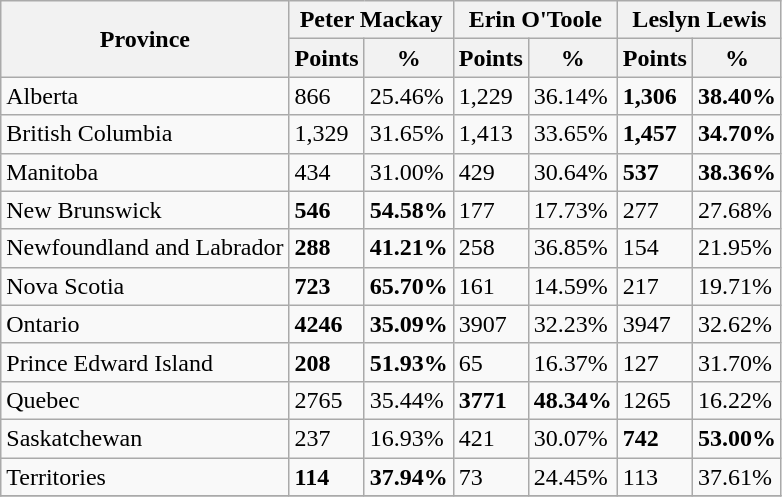<table class="wikitable">
<tr>
<th rowspan="2">Province</th>
<th colspan="2">Peter Mackay</th>
<th colspan="2">Erin O'Toole</th>
<th colspan="2">Leslyn Lewis</th>
</tr>
<tr>
<th>Points</th>
<th>%</th>
<th>Points</th>
<th>%</th>
<th>Points</th>
<th>%</th>
</tr>
<tr>
<td>Alberta</td>
<td>866</td>
<td>25.46%</td>
<td>1,229</td>
<td>36.14%</td>
<td><strong>1,306</strong></td>
<td><strong>38.40%</strong></td>
</tr>
<tr>
<td>British Columbia</td>
<td>1,329</td>
<td>31.65%</td>
<td>1,413</td>
<td>33.65%</td>
<td><strong>1,457</strong></td>
<td><strong>34.70%</strong></td>
</tr>
<tr>
<td>Manitoba</td>
<td>434</td>
<td>31.00%</td>
<td>429</td>
<td>30.64%</td>
<td><strong>537</strong></td>
<td><strong>38.36%</strong></td>
</tr>
<tr>
<td>New Brunswick</td>
<td><strong>546</strong></td>
<td><strong>54.58%</strong></td>
<td>177</td>
<td>17.73%</td>
<td>277</td>
<td>27.68%</td>
</tr>
<tr>
<td>Newfoundland and Labrador</td>
<td><strong>288</strong></td>
<td><strong>41.21%</strong></td>
<td>258</td>
<td>36.85%</td>
<td>154</td>
<td>21.95%</td>
</tr>
<tr>
<td>Nova Scotia</td>
<td><strong>723</strong></td>
<td><strong>65.70%</strong></td>
<td>161</td>
<td>14.59%</td>
<td>217</td>
<td>19.71%</td>
</tr>
<tr>
<td>Ontario</td>
<td><strong>4246</strong></td>
<td><strong>35.09%</strong></td>
<td>3907</td>
<td>32.23%</td>
<td>3947</td>
<td>32.62%</td>
</tr>
<tr>
<td>Prince Edward Island</td>
<td><strong>208</strong></td>
<td><strong>51.93%</strong></td>
<td>65</td>
<td>16.37%</td>
<td>127</td>
<td>31.70%</td>
</tr>
<tr>
<td>Quebec</td>
<td>2765</td>
<td>35.44%</td>
<td><strong>3771</strong></td>
<td><strong>48.34%</strong></td>
<td>1265</td>
<td>16.22%</td>
</tr>
<tr>
<td>Saskatchewan</td>
<td>237</td>
<td>16.93%</td>
<td>421</td>
<td>30.07%</td>
<td><strong>742</strong></td>
<td><strong>53.00%</strong></td>
</tr>
<tr>
<td>Territories</td>
<td><strong>114</strong></td>
<td><strong>37.94%</strong></td>
<td>73</td>
<td>24.45%</td>
<td>113</td>
<td>37.61%</td>
</tr>
<tr>
</tr>
</table>
